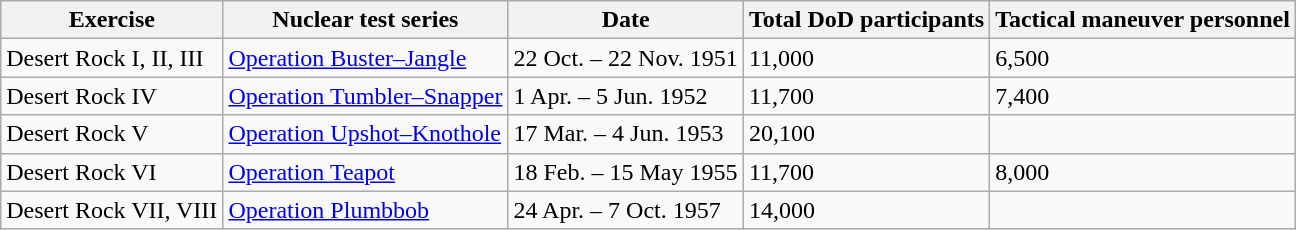<table class="wikitable">
<tr>
<th>Exercise</th>
<th>Nuclear test series</th>
<th>Date</th>
<th>Total DoD participants</th>
<th>Tactical maneuver personnel</th>
</tr>
<tr>
<td>Desert Rock I, II, III</td>
<td><a href='#'>Operation Buster–Jangle</a></td>
<td>22 Oct. – 22 Nov. 1951</td>
<td>11,000</td>
<td>6,500</td>
</tr>
<tr>
<td>Desert Rock IV</td>
<td><a href='#'>Operation Tumbler–Snapper</a></td>
<td>1 Apr. – 5 Jun. 1952</td>
<td>11,700</td>
<td>7,400</td>
</tr>
<tr>
<td>Desert Rock V</td>
<td><a href='#'>Operation Upshot–Knothole</a></td>
<td>17 Mar. – 4 Jun. 1953</td>
<td>20,100</td>
<td></td>
</tr>
<tr>
<td>Desert Rock VI</td>
<td><a href='#'>Operation Teapot</a></td>
<td>18 Feb. – 15 May 1955</td>
<td>11,700</td>
<td>8,000</td>
</tr>
<tr>
<td>Desert Rock VII, VIII</td>
<td><a href='#'>Operation Plumbbob</a></td>
<td>24 Apr. – 7 Oct. 1957</td>
<td>14,000</td>
<td></td>
</tr>
</table>
